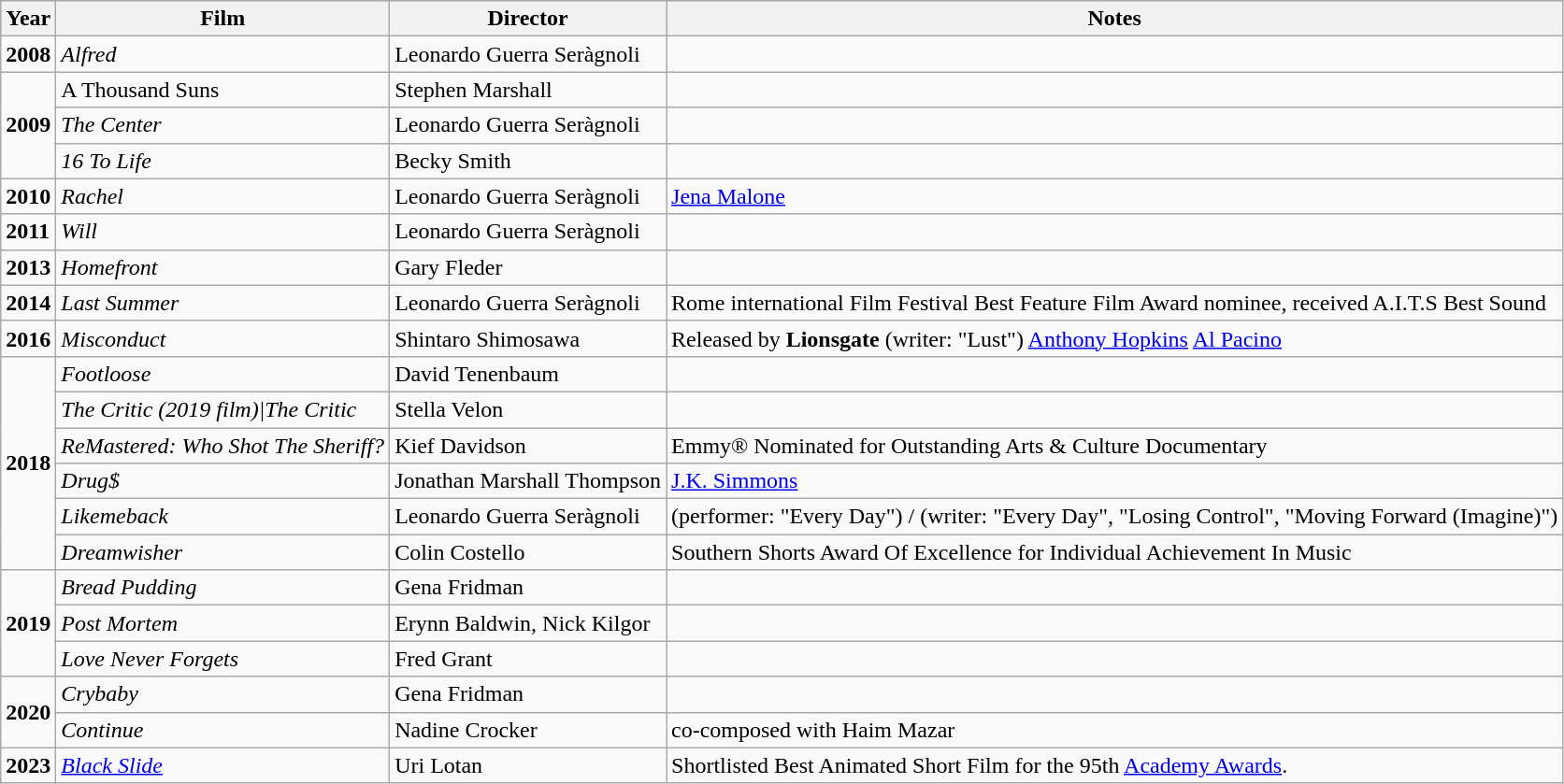<table class="wikitable sortable">
<tr style="background:#ccc; text-align:center;">
<th>Year</th>
<th>Film</th>
<th>Director</th>
<th>Notes</th>
</tr>
<tr>
<td rowspan="1"><strong>2008</strong></td>
<td><em>Alfred</em></td>
<td>Leonardo Guerra Seràgnoli</td>
<td></td>
</tr>
<tr>
<td rowspan="3"><strong>2009</strong></td>
<td>A Thousand Suns</td>
<td>Stephen Marshall</td>
<td></td>
</tr>
<tr>
<td rowspan="1"><em>The Center</em></td>
<td>Leonardo Guerra Seràgnoli</td>
<td></td>
</tr>
<tr>
<td rowspan="1"><em>16 To Life</em></td>
<td>Becky Smith</td>
<td></td>
</tr>
<tr>
<td rowspan="1"><strong>2010</strong></td>
<td><em>Rachel</em></td>
<td>Leonardo Guerra Seràgnoli</td>
<td><a href='#'>Jena Malone</a></td>
</tr>
<tr>
<td rowspan="1"><strong>2011</strong></td>
<td><em>Will</em></td>
<td>Leonardo Guerra Seràgnoli</td>
<td></td>
</tr>
<tr>
<td rowspan="1"><strong>2013</strong></td>
<td><em>Homefront</em></td>
<td>Gary Fleder</td>
<td></td>
</tr>
<tr>
<td rowspan="1"><strong>2014</strong></td>
<td><em>Last Summer</em></td>
<td>Leonardo Guerra Seràgnoli</td>
<td>Rome international Film Festival Best Feature Film Award nominee, received A.I.T.S Best Sound</td>
</tr>
<tr>
<td rowspan="1"><strong>2016</strong></td>
<td><em>Misconduct</em></td>
<td>Shintaro Shimosawa</td>
<td>Released by <strong>Lionsgate</strong> (writer: "Lust") <a href='#'>Anthony Hopkins</a>  <a href='#'>Al Pacino</a></td>
</tr>
<tr>
<td rowspan="6"><strong>2018</strong></td>
<td><em>Footloose</em></td>
<td>David Tenenbaum</td>
<td></td>
</tr>
<tr>
<td rowspan="1"><em>The Critic (2019 film)|The Critic</em></td>
<td>Stella Velon</td>
<td></td>
</tr>
<tr>
<td rowspan="1"><em>ReMastered: Who Shot The Sheriff?</em></td>
<td>Kief Davidson</td>
<td>Emmy® Nominated for Outstanding Arts & Culture Documentary</td>
</tr>
<tr>
<td rowspan="1"><em>Drug$</em></td>
<td>Jonathan Marshall Thompson</td>
<td><a href='#'>J.K. Simmons</a></td>
</tr>
<tr>
<td rowspan="1"><em>Likemeback</em></td>
<td>Leonardo Guerra Seràgnoli</td>
<td>(performer: "Every Day") / (writer: "Every Day", "Losing Control", "Moving Forward (Imagine)")</td>
</tr>
<tr>
<td rowspan="1"><em>Dreamwisher</em></td>
<td>Colin Costello</td>
<td>Southern Shorts Award Of Excellence for Individual Achievement In Music</td>
</tr>
<tr>
<td rowspan="3"><strong>2019</strong></td>
<td><em>Bread Pudding</em></td>
<td>Gena Fridman</td>
<td></td>
</tr>
<tr>
<td rowspan="1"><em>Post Mortem</em></td>
<td>Erynn Baldwin, Nick Kilgor</td>
<td></td>
</tr>
<tr>
<td rowspan="1"><em>Love Never Forgets</em></td>
<td>Fred Grant</td>
<td></td>
</tr>
<tr>
<td rowspan="2"><strong>2020</strong></td>
<td><em>Crybaby</em></td>
<td>Gena Fridman</td>
<td></td>
</tr>
<tr>
<td rowspan="1"><em>Continue</em></td>
<td>Nadine Crocker</td>
<td>co-composed with Haim Mazar</td>
</tr>
<tr>
<td rowspan="1"><strong>2023</strong></td>
<td><em><a href='#'>Black Slide</a></em></td>
<td>Uri Lotan</td>
<td>Shortlisted Best Animated Short Film for the 95th <a href='#'>Academy Awards</a>. </td>
</tr>
</table>
